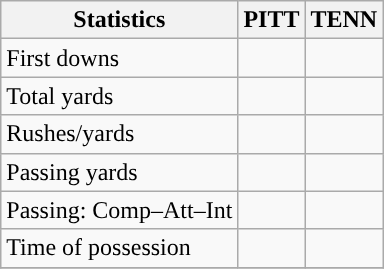<table class="wikitable" style="float: left;">
<tr>
<th>Statistics</th>
<th>PITT</th>
<th>TENN</th>
</tr>
<tr>
<td>First downs</td>
<td></td>
<td></td>
</tr>
<tr>
<td>Total yards</td>
<td></td>
<td></td>
</tr>
<tr>
<td>Rushes/yards</td>
<td></td>
<td></td>
</tr>
<tr>
<td>Passing yards</td>
<td></td>
<td></td>
</tr>
<tr>
<td>Passing: Comp–Att–Int</td>
<td></td>
<td></td>
</tr>
<tr>
<td>Time of possession</td>
<td></td>
<td></td>
</tr>
<tr>
</tr>
</table>
